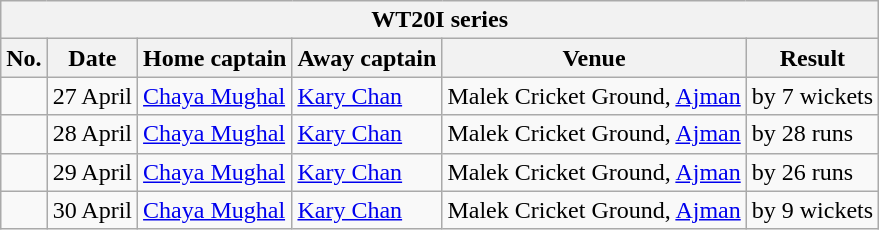<table class="wikitable">
<tr>
<th colspan="9">WT20I series</th>
</tr>
<tr>
<th>No.</th>
<th>Date</th>
<th>Home captain</th>
<th>Away captain</th>
<th>Venue</th>
<th>Result</th>
</tr>
<tr>
<td></td>
<td>27 April</td>
<td><a href='#'>Chaya Mughal</a></td>
<td><a href='#'>Kary Chan</a></td>
<td>Malek Cricket Ground, <a href='#'>Ajman</a></td>
<td> by 7 wickets</td>
</tr>
<tr>
<td></td>
<td>28 April</td>
<td><a href='#'>Chaya Mughal</a></td>
<td><a href='#'>Kary Chan</a></td>
<td>Malek Cricket Ground, <a href='#'>Ajman</a></td>
<td> by 28 runs</td>
</tr>
<tr>
<td></td>
<td>29 April</td>
<td><a href='#'>Chaya Mughal</a></td>
<td><a href='#'>Kary Chan</a></td>
<td>Malek Cricket Ground, <a href='#'>Ajman</a></td>
<td> by 26 runs</td>
</tr>
<tr>
<td></td>
<td>30 April</td>
<td><a href='#'>Chaya Mughal</a></td>
<td><a href='#'>Kary Chan</a></td>
<td>Malek Cricket Ground, <a href='#'>Ajman</a></td>
<td> by 9 wickets</td>
</tr>
</table>
